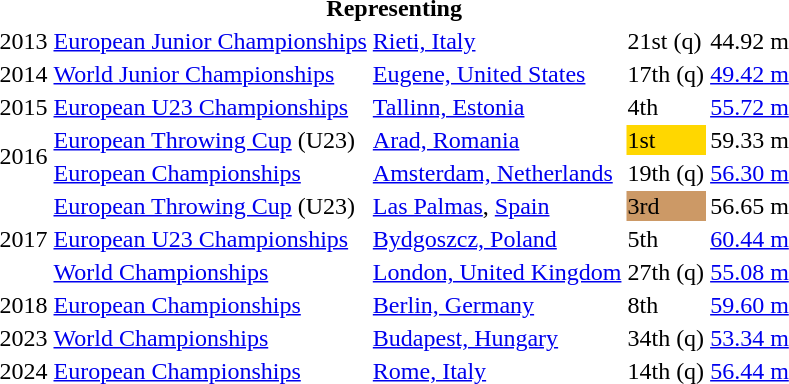<table>
<tr>
<th colspan="6">Representing </th>
</tr>
<tr>
<td>2013</td>
<td><a href='#'>European Junior Championships</a></td>
<td><a href='#'>Rieti, Italy</a></td>
<td>21st (q)</td>
<td>44.92 m</td>
</tr>
<tr>
<td>2014</td>
<td><a href='#'>World Junior Championships</a></td>
<td><a href='#'>Eugene, United States</a></td>
<td>17th (q)</td>
<td><a href='#'>49.42 m</a></td>
</tr>
<tr>
<td>2015</td>
<td><a href='#'>European U23 Championships</a></td>
<td><a href='#'>Tallinn, Estonia</a></td>
<td>4th</td>
<td><a href='#'>55.72 m</a></td>
</tr>
<tr>
<td rowspan=2>2016</td>
<td><a href='#'>European Throwing Cup</a> (U23)</td>
<td><a href='#'>Arad, Romania</a></td>
<td bgcolor=gold>1st</td>
<td>59.33 m</td>
</tr>
<tr>
<td><a href='#'>European Championships</a></td>
<td><a href='#'>Amsterdam, Netherlands</a></td>
<td>19th (q)</td>
<td><a href='#'>56.30 m</a></td>
</tr>
<tr>
<td rowspan=3>2017</td>
<td><a href='#'>European Throwing Cup</a> (U23)</td>
<td><a href='#'>Las Palmas</a>, <a href='#'>Spain</a></td>
<td bgcolor=cc9966>3rd</td>
<td>56.65 m</td>
</tr>
<tr>
<td><a href='#'>European U23 Championships</a></td>
<td><a href='#'>Bydgoszcz, Poland</a></td>
<td>5th</td>
<td><a href='#'>60.44 m</a></td>
</tr>
<tr>
<td><a href='#'>World Championships</a></td>
<td><a href='#'>London, United Kingdom</a></td>
<td>27th (q)</td>
<td><a href='#'>55.08 m</a></td>
</tr>
<tr>
<td>2018</td>
<td><a href='#'>European Championships</a></td>
<td><a href='#'>Berlin, Germany</a></td>
<td>8th</td>
<td><a href='#'>59.60 m</a></td>
</tr>
<tr>
<td>2023</td>
<td><a href='#'>World Championships</a></td>
<td><a href='#'>Budapest, Hungary</a></td>
<td>34th (q)</td>
<td><a href='#'>53.34 m</a></td>
</tr>
<tr>
<td>2024</td>
<td><a href='#'>European Championships</a></td>
<td><a href='#'>Rome, Italy</a></td>
<td>14th (q)</td>
<td><a href='#'>56.44 m</a></td>
</tr>
</table>
